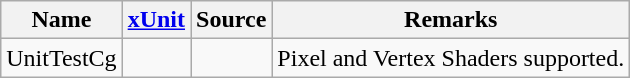<table class="wikitable sortable">
<tr>
<th>Name</th>
<th><a href='#'>xUnit</a></th>
<th>Source</th>
<th>Remarks</th>
</tr>
<tr>
<td>UnitTestCg</td>
<td></td>
<td></td>
<td>Pixel and Vertex Shaders supported.</td>
</tr>
</table>
